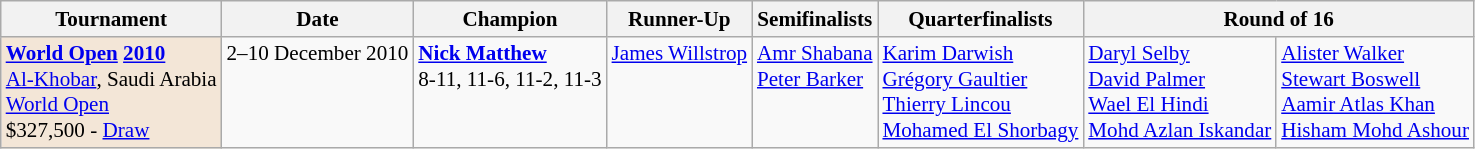<table class="wikitable" style="font-size:88%">
<tr>
<th>Tournament</th>
<th>Date</th>
<th>Champion</th>
<th>Runner-Up</th>
<th>Semifinalists</th>
<th>Quarterfinalists</th>
<th colspan=2>Round of 16</th>
</tr>
<tr valign=top>
<td style="background:#F3E6D7;"><strong><a href='#'>World Open</a> <a href='#'>2010</a></strong><br> <a href='#'>Al-Khobar</a>, Saudi Arabia<br><a href='#'>World Open</a><br>$327,500 - <a href='#'>Draw</a></td>
<td>2–10 December 2010</td>
<td> <strong><a href='#'>Nick Matthew</a></strong><br>8-11, 11-6, 11-2, 11-3</td>
<td> <a href='#'>James Willstrop</a></td>
<td> <a href='#'>Amr Shabana</a><br> <a href='#'>Peter Barker</a></td>
<td> <a href='#'>Karim Darwish</a><br> <a href='#'>Grégory Gaultier</a><br> <a href='#'>Thierry Lincou</a><br> <a href='#'>Mohamed El Shorbagy</a></td>
<td> <a href='#'>Daryl Selby</a><br> <a href='#'>David Palmer</a><br> <a href='#'>Wael El Hindi</a><br> <a href='#'>Mohd Azlan Iskandar</a></td>
<td> <a href='#'>Alister Walker</a><br> <a href='#'>Stewart Boswell</a><br> <a href='#'>Aamir Atlas Khan</a><br> <a href='#'>Hisham Mohd Ashour</a></td>
</tr>
</table>
